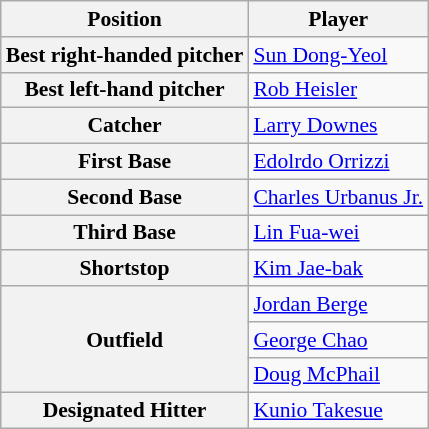<table class="wikitable" style="border-collapse:collapse; font-size:90%;">
<tr>
<th>Position</th>
<th>Player</th>
</tr>
<tr>
<th>Best right-handed pitcher</th>
<td> <a href='#'>Sun Dong-Yeol</a></td>
</tr>
<tr>
<th>Best left-hand pitcher</th>
<td> <a href='#'>Rob Heisler</a></td>
</tr>
<tr>
<th>Catcher</th>
<td> <a href='#'>Larry Downes</a></td>
</tr>
<tr>
<th>First Base</th>
<td> <a href='#'>Edolrdo Orrizzi</a></td>
</tr>
<tr>
<th>Second Base</th>
<td> <a href='#'>Charles Urbanus Jr.</a></td>
</tr>
<tr>
<th>Third Base</th>
<td> <a href='#'>Lin Fua-wei</a></td>
</tr>
<tr>
<th>Shortstop</th>
<td> <a href='#'>Kim Jae-bak</a></td>
</tr>
<tr>
<th rowspan=3>Outfield</th>
<td> <a href='#'>Jordan Berge</a></td>
</tr>
<tr>
<td> <a href='#'>George Chao</a></td>
</tr>
<tr>
<td> <a href='#'>Doug McPhail</a></td>
</tr>
<tr>
<th>Designated Hitter</th>
<td> <a href='#'>Kunio Takesue</a></td>
</tr>
</table>
